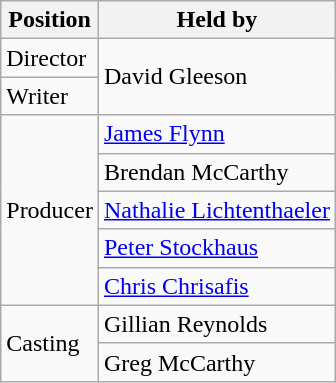<table class="wikitable">
<tr>
<th>Position</th>
<th>Held by</th>
</tr>
<tr>
<td>Director</td>
<td rowspan = "2">David Gleeson</td>
</tr>
<tr>
<td>Writer</td>
</tr>
<tr>
<td rowspan = "5">Producer</td>
<td><a href='#'>James Flynn</a></td>
</tr>
<tr>
<td>Brendan McCarthy</td>
</tr>
<tr>
<td><a href='#'>Nathalie Lichtenthaeler</a></td>
</tr>
<tr>
<td><a href='#'>Peter Stockhaus</a></td>
</tr>
<tr>
<td><a href='#'>Chris Chrisafis</a></td>
</tr>
<tr>
<td rowspan = "2">Casting</td>
<td>Gillian Reynolds</td>
</tr>
<tr>
<td>Greg McCarthy</td>
</tr>
</table>
